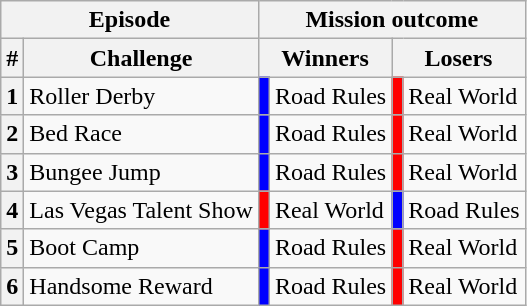<table class="wikitable">
<tr>
<th colspan=2>Episode</th>
<th colspan=4>Mission outcome</th>
</tr>
<tr>
<th>#</th>
<th>Challenge</th>
<th colspan=2>Winners</th>
<th colspan=2>Losers</th>
</tr>
<tr>
<th>1</th>
<td>Roller Derby</td>
<td bgcolor="blue"></td>
<td>Road Rules</td>
<td bgcolor="red"></td>
<td>Real World</td>
</tr>
<tr>
<th>2</th>
<td>Bed Race</td>
<td bgcolor="blue"></td>
<td>Road Rules</td>
<td bgcolor="red"></td>
<td>Real World</td>
</tr>
<tr>
<th>3</th>
<td>Bungee Jump</td>
<td bgcolor="blue"></td>
<td>Road Rules</td>
<td bgcolor="red"></td>
<td>Real World</td>
</tr>
<tr>
<th>4</th>
<td>Las Vegas Talent Show</td>
<td bgcolor="red"></td>
<td>Real World</td>
<td bgcolor="blue"></td>
<td>Road Rules</td>
</tr>
<tr>
<th>5</th>
<td>Boot Camp</td>
<td bgcolor="blue"></td>
<td>Road Rules</td>
<td bgcolor="red"></td>
<td>Real World</td>
</tr>
<tr>
<th>6</th>
<td>Handsome Reward</td>
<td bgcolor="blue"></td>
<td>Road Rules</td>
<td bgcolor="red"></td>
<td>Real World</td>
</tr>
</table>
